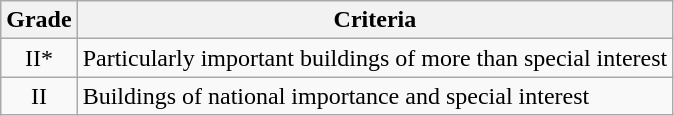<table class="wikitable">
<tr>
<th>Grade</th>
<th>Criteria</th>
</tr>
<tr>
<td align="center" >II*</td>
<td>Particularly important buildings of more than special interest</td>
</tr>
<tr>
<td align="center" >II</td>
<td>Buildings of national importance and special interest</td>
</tr>
</table>
